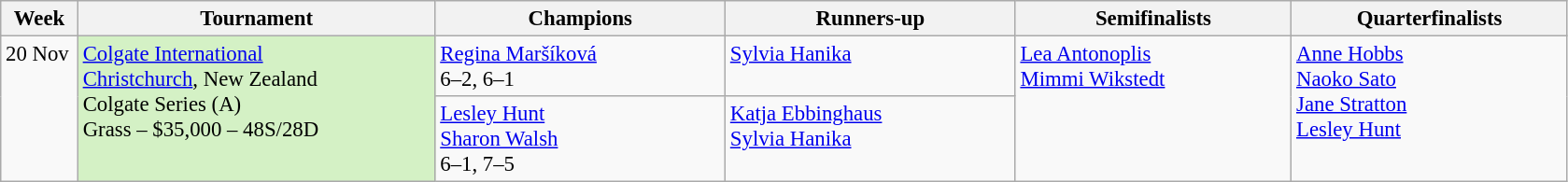<table class=wikitable style=font-size:95%>
<tr>
<th style="width:48px;">Week</th>
<th style="width:248px;">Tournament</th>
<th style="width:200px;">Champions</th>
<th style="width:200px;">Runners-up</th>
<th style="width:190px;">Semifinalists</th>
<th style="width:190px;">Quarterfinalists</th>
</tr>
<tr valign=top>
<td rowspan=2>20 Nov</td>
<td style="background:#D4F1C5;" rowspan="2"><a href='#'>Colgate International</a><br><a href='#'>Christchurch</a>, New Zealand <br>Colgate Series (A)<br>Grass – $35,000 – 48S/28D</td>
<td> <a href='#'>Regina Maršíková</a><br>6–2, 6–1</td>
<td> <a href='#'>Sylvia Hanika</a></td>
<td rowspan=2> <a href='#'>Lea Antonoplis</a><br> <a href='#'>Mimmi Wikstedt</a></td>
<td rowspan=2> <a href='#'>Anne Hobbs</a><br>  <a href='#'>Naoko Sato</a><br>  <a href='#'>Jane Stratton</a><br> <a href='#'>Lesley Hunt</a></td>
</tr>
<tr valign=top>
<td> <a href='#'>Lesley Hunt</a> <br>  <a href='#'>Sharon Walsh</a><br>6–1, 7–5</td>
<td> <a href='#'>Katja Ebbinghaus</a> <br>  <a href='#'>Sylvia Hanika</a></td>
</tr>
</table>
